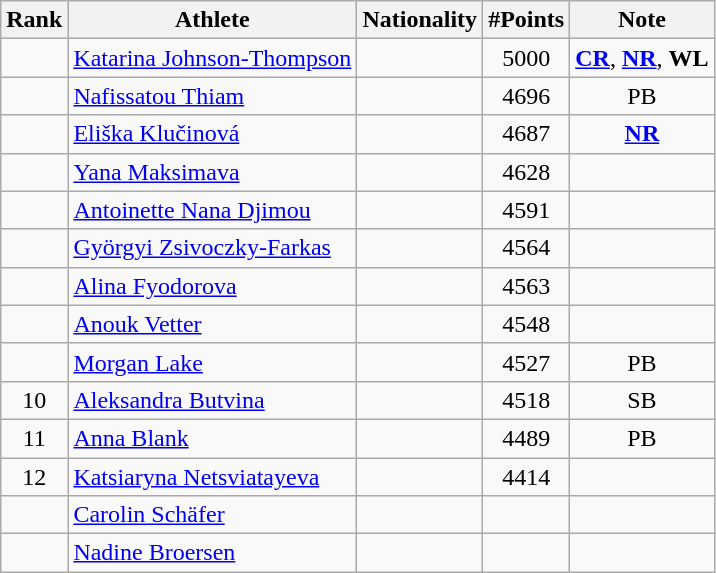<table class="wikitable sortable" style="text-align:center">
<tr>
<th>Rank</th>
<th>Athlete</th>
<th>Nationality</th>
<th>#Points</th>
<th>Note</th>
</tr>
<tr>
<td></td>
<td align=left><a href='#'>Katarina Johnson-Thompson</a></td>
<td align=left></td>
<td>5000</td>
<td><strong><a href='#'>CR</a></strong>, <strong><a href='#'>NR</a></strong>, <strong>WL</strong></td>
</tr>
<tr>
<td></td>
<td align=left><a href='#'>Nafissatou Thiam</a></td>
<td align=left></td>
<td>4696</td>
<td>PB</td>
</tr>
<tr>
<td></td>
<td align=left><a href='#'>Eliška Klučinová</a></td>
<td align=left></td>
<td>4687</td>
<td><strong><a href='#'>NR</a></strong></td>
</tr>
<tr>
<td></td>
<td align=left><a href='#'>Yana Maksimava</a></td>
<td align=left></td>
<td>4628</td>
<td></td>
</tr>
<tr>
<td></td>
<td align=left><a href='#'>Antoinette Nana Djimou</a></td>
<td align=left></td>
<td>4591</td>
<td></td>
</tr>
<tr>
<td></td>
<td align=left><a href='#'>Györgyi Zsivoczky-Farkas</a></td>
<td align=left></td>
<td>4564</td>
<td></td>
</tr>
<tr>
<td></td>
<td align=left><a href='#'>Alina Fyodorova</a></td>
<td align=left></td>
<td>4563</td>
<td></td>
</tr>
<tr>
<td></td>
<td align=left><a href='#'>Anouk Vetter</a></td>
<td align=left></td>
<td>4548</td>
<td></td>
</tr>
<tr>
<td></td>
<td align=left><a href='#'>Morgan Lake</a></td>
<td align=left></td>
<td>4527</td>
<td>PB</td>
</tr>
<tr>
<td>10</td>
<td align=left><a href='#'>Aleksandra Butvina</a></td>
<td align=left></td>
<td>4518</td>
<td>SB</td>
</tr>
<tr>
<td>11</td>
<td align=left><a href='#'>Anna Blank</a></td>
<td align=left></td>
<td>4489</td>
<td>PB</td>
</tr>
<tr>
<td>12</td>
<td align=left><a href='#'>Katsiaryna Netsviatayeva</a></td>
<td align=left></td>
<td>4414</td>
<td></td>
</tr>
<tr>
<td></td>
<td align=left><a href='#'>Carolin Schäfer</a></td>
<td align=left></td>
<td></td>
<td></td>
</tr>
<tr>
<td></td>
<td align=left><a href='#'>Nadine Broersen</a></td>
<td align=left></td>
<td></td>
<td></td>
</tr>
</table>
